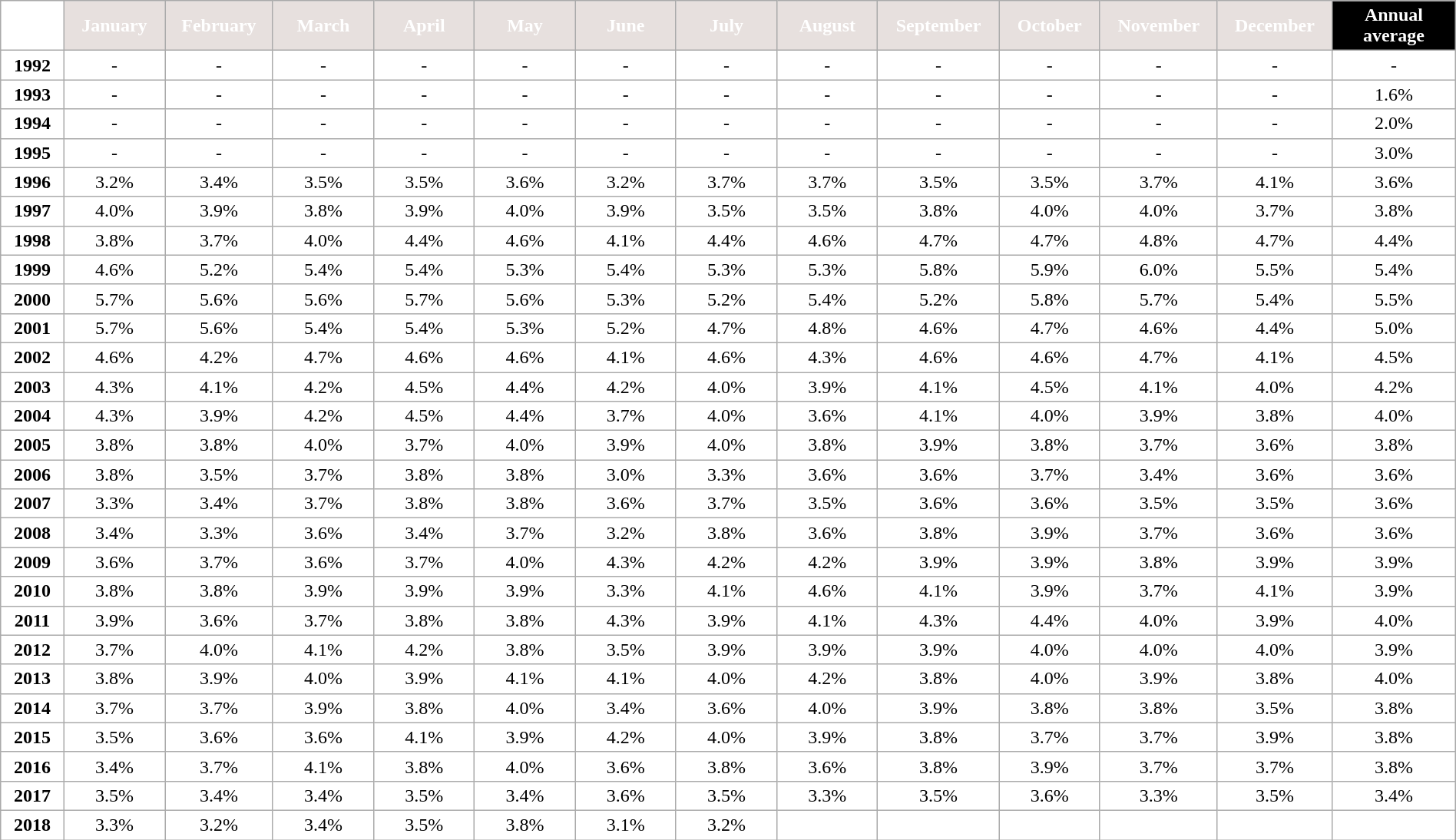<table class="wikitable" style="width:100%; margin:auto; background:#ffffff;">
<tr>
<th style="background:#FFFFFF; color:#FFFFFF;" width="35px"></th>
<th style="background:#E7E0DE; color:#FFFFFF;" width="60px">January</th>
<th style="background:#E7E0DE; color:#FFFFFF;" width="60px">February</th>
<th style="background:#E7E0DE; color:#FFFFFF;" width="60px">March</th>
<th style="background:#E7E0DE; color:#FFFFFF;" width="60px">April</th>
<th style="background:#E7E0DE; color:#FFFFFF;" width="60px">May</th>
<th style="background:#E7E0DE; color:#FFFFFF;" width="60px">June</th>
<th style="background:#E7E0DE; color:#FFFFFF;" width="60px">July</th>
<th style="background:#E7E0DE; color:#FFFFFF;" width="60px">August</th>
<th style="background:#E7E0DE; color:#FFFFFF;" width="60px">September</th>
<th style="background:#E7E0DE; color:#FFFFFF;" width="60px">October</th>
<th style="background:#E7E0DE; color:#FFFFFF;" width="60px">November</th>
<th style="background:#E7E0DE; color:#FFFFFF;" width="60px">December</th>
<th style="background:#000000; color:#FFFFFF;" width="75px">Annual average</th>
</tr>
<tr align="center">
<td><strong>1992</strong></td>
<td>-</td>
<td>-</td>
<td>-</td>
<td>-</td>
<td>-</td>
<td>-</td>
<td>-</td>
<td>-</td>
<td>-</td>
<td>-</td>
<td>-</td>
<td>-</td>
<td>-</td>
</tr>
<tr align="center">
<td><strong>1993</strong></td>
<td>-</td>
<td>-</td>
<td>-</td>
<td>-</td>
<td>-</td>
<td>-</td>
<td>-</td>
<td>-</td>
<td>-</td>
<td>-</td>
<td>-</td>
<td>-</td>
<td>1.6%</td>
</tr>
<tr align="center">
<td><strong>1994</strong></td>
<td>-</td>
<td>-</td>
<td>-</td>
<td>-</td>
<td>-</td>
<td>-</td>
<td>-</td>
<td>-</td>
<td>-</td>
<td>-</td>
<td>-</td>
<td>-</td>
<td> 2.0%</td>
</tr>
<tr align="center">
<td><strong>1995</strong></td>
<td>-</td>
<td>-</td>
<td>-</td>
<td>-</td>
<td>-</td>
<td>-</td>
<td>-</td>
<td>-</td>
<td>-</td>
<td>-</td>
<td>-</td>
<td>-</td>
<td> 3.0%</td>
</tr>
<tr align="center">
<td><strong>1996</strong></td>
<td>3.2%</td>
<td>3.4%</td>
<td>3.5%</td>
<td>3.5%</td>
<td>3.6%</td>
<td>3.2%</td>
<td>3.7%</td>
<td>3.7%</td>
<td>3.5%</td>
<td>3.5%</td>
<td>3.7%</td>
<td>4.1%</td>
<td> 3.6%</td>
</tr>
<tr align="center">
<td><strong>1997</strong></td>
<td>4.0%</td>
<td>3.9%</td>
<td>3.8%</td>
<td>3.9%</td>
<td>4.0%</td>
<td>3.9%</td>
<td>3.5%</td>
<td>3.5%</td>
<td>3.8%</td>
<td>4.0%</td>
<td>4.0%</td>
<td>3.7%</td>
<td> 3.8%</td>
</tr>
<tr align="center">
<td><strong>1998</strong></td>
<td>3.8%</td>
<td>3.7%</td>
<td>4.0%</td>
<td>4.4%</td>
<td>4.6%</td>
<td>4.1%</td>
<td>4.4%</td>
<td>4.6%</td>
<td>4.7%</td>
<td>4.7%</td>
<td>4.8%</td>
<td>4.7%</td>
<td> 4.4%</td>
</tr>
<tr align="center">
<td><strong>1999</strong></td>
<td>4.6%</td>
<td>5.2%</td>
<td>5.4%</td>
<td>5.4%</td>
<td>5.3%</td>
<td>5.4%</td>
<td>5.3%</td>
<td>5.3%</td>
<td>5.8%</td>
<td>5.9%</td>
<td>6.0%</td>
<td>5.5%</td>
<td> 5.4%</td>
</tr>
<tr align="center">
<td><strong>2000</strong></td>
<td>5.7%</td>
<td>5.6%</td>
<td>5.6%</td>
<td>5.7%</td>
<td>5.6%</td>
<td>5.3%</td>
<td>5.2%</td>
<td>5.4%</td>
<td>5.2%</td>
<td>5.8%</td>
<td>5.7%</td>
<td>5.4%</td>
<td> 5.5%</td>
</tr>
<tr align="center">
<td><strong>2001</strong></td>
<td>5.7%</td>
<td>5.6%</td>
<td>5.4%</td>
<td>5.4%</td>
<td>5.3%</td>
<td>5.2%</td>
<td>4.7%</td>
<td>4.8%</td>
<td>4.6%</td>
<td>4.7%</td>
<td>4.6%</td>
<td>4.4%</td>
<td> 5.0%</td>
</tr>
<tr align="center">
<td><strong>2002</strong></td>
<td>4.6%</td>
<td>4.2%</td>
<td>4.7%</td>
<td>4.6%</td>
<td>4.6%</td>
<td>4.1%</td>
<td>4.6%</td>
<td>4.3%</td>
<td>4.6%</td>
<td>4.6%</td>
<td>4.7%</td>
<td>4.1%</td>
<td> 4.5%</td>
</tr>
<tr align="center">
<td><strong>2003</strong></td>
<td>4.3%</td>
<td>4.1%</td>
<td>4.2%</td>
<td>4.5%</td>
<td>4.4%</td>
<td>4.2%</td>
<td>4.0%</td>
<td>3.9%</td>
<td>4.1%</td>
<td>4.5%</td>
<td>4.1%</td>
<td>4.0%</td>
<td> 4.2%</td>
</tr>
<tr align="center">
<td><strong>2004</strong></td>
<td>4.3%</td>
<td>3.9%</td>
<td>4.2%</td>
<td>4.5%</td>
<td>4.4%</td>
<td>3.7%</td>
<td>4.0%</td>
<td>3.6%</td>
<td>4.1%</td>
<td>4.0%</td>
<td>3.9%</td>
<td>3.8%</td>
<td> 4.0%</td>
</tr>
<tr align="center">
<td><strong>2005</strong></td>
<td>3.8%</td>
<td>3.8%</td>
<td>4.0%</td>
<td>3.7%</td>
<td>4.0%</td>
<td>3.9%</td>
<td>4.0%</td>
<td>3.8%</td>
<td>3.9%</td>
<td>3.8%</td>
<td>3.7%</td>
<td>3.6%</td>
<td> 3.8%</td>
</tr>
<tr align="center">
<td><strong>2006</strong></td>
<td>3.8%</td>
<td>3.5%</td>
<td>3.7%</td>
<td>3.8%</td>
<td>3.8%</td>
<td>3.0%</td>
<td>3.3%</td>
<td>3.6%</td>
<td>3.6%</td>
<td>3.7%</td>
<td>3.4%</td>
<td>3.6%</td>
<td> 3.6%</td>
</tr>
<tr align="center">
<td><strong>2007</strong></td>
<td>3.3%</td>
<td>3.4%</td>
<td>3.7%</td>
<td>3.8%</td>
<td>3.8%</td>
<td>3.6%</td>
<td>3.7%</td>
<td>3.5%</td>
<td>3.6%</td>
<td>3.6%</td>
<td>3.5%</td>
<td>3.5%</td>
<td>3.6%</td>
</tr>
<tr align="center">
<td><strong>2008</strong></td>
<td>3.4%</td>
<td>3.3%</td>
<td>3.6%</td>
<td>3.4%</td>
<td>3.7%</td>
<td>3.2%</td>
<td>3.8%</td>
<td>3.6%</td>
<td>3.8%</td>
<td>3.9%</td>
<td>3.7%</td>
<td>3.6%</td>
<td>3.6%</td>
</tr>
<tr align="center">
<td><strong>2009</strong></td>
<td>3.6%</td>
<td>3.7%</td>
<td>3.6%</td>
<td>3.7%</td>
<td>4.0%</td>
<td>4.3%</td>
<td>4.2%</td>
<td>4.2%</td>
<td>3.9%</td>
<td>3.9%</td>
<td>3.8%</td>
<td>3.9%</td>
<td> 3.9%</td>
</tr>
<tr align="center">
<td><strong>2010</strong></td>
<td>3.8%</td>
<td>3.8%</td>
<td>3.9%</td>
<td>3.9%</td>
<td>3.9%</td>
<td>3.3%</td>
<td>4.1%</td>
<td>4.6%</td>
<td>4.1%</td>
<td>3.9%</td>
<td>3.7%</td>
<td>4.1%</td>
<td>3.9%</td>
</tr>
<tr align="center">
<td><strong>2011</strong></td>
<td>3.9%</td>
<td>3.6%</td>
<td>3.7%</td>
<td>3.8%</td>
<td>3.8%</td>
<td>4.3%</td>
<td>3.9%</td>
<td>4.1%</td>
<td>4.3%</td>
<td>4.4%</td>
<td>4.0%</td>
<td>3.9%</td>
<td> 4.0%</td>
</tr>
<tr align="center">
<td><strong>2012</strong></td>
<td>3.7%</td>
<td>4.0%</td>
<td>4.1%</td>
<td>4.2%</td>
<td>3.8%</td>
<td>3.5%</td>
<td>3.9%</td>
<td>3.9%</td>
<td>3.9%</td>
<td>4.0%</td>
<td>4.0%</td>
<td>4.0%</td>
<td> 3.9%</td>
</tr>
<tr align="center">
<td><strong>2013</strong></td>
<td>3.8%</td>
<td>3.9%</td>
<td>4.0%</td>
<td>3.9%</td>
<td>4.1%</td>
<td>4.1%</td>
<td>4.0%</td>
<td>4.2%</td>
<td>3.8%</td>
<td>4.0%</td>
<td>3.9%</td>
<td>3.8%</td>
<td> 4.0%</td>
</tr>
<tr align="center">
<td><strong>2014</strong></td>
<td>3.7%</td>
<td>3.7%</td>
<td>3.9%</td>
<td>3.8%</td>
<td>4.0%</td>
<td>3.4%</td>
<td>3.6%</td>
<td>4.0%</td>
<td>3.9%</td>
<td>3.8%</td>
<td>3.8%</td>
<td>3.5%</td>
<td> 3.8%</td>
</tr>
<tr align="center">
<td><strong>2015</strong></td>
<td>3.5%</td>
<td>3.6%</td>
<td>3.6%</td>
<td>4.1%</td>
<td>3.9%</td>
<td>4.2%</td>
<td>4.0%</td>
<td>3.9%</td>
<td>3.8%</td>
<td>3.7%</td>
<td>3.7%</td>
<td>3.9%</td>
<td>3.8%</td>
</tr>
<tr align="center">
<td><strong>2016</strong></td>
<td>3.4%</td>
<td>3.7%</td>
<td>4.1%</td>
<td>3.8%</td>
<td>4.0%</td>
<td>3.6%</td>
<td>3.8%</td>
<td>3.6%</td>
<td>3.8%</td>
<td>3.9%</td>
<td>3.7%</td>
<td>3.7%</td>
<td>3.8%</td>
</tr>
<tr align="center">
<td><strong>2017</strong></td>
<td>3.5%</td>
<td>3.4%</td>
<td>3.4%</td>
<td>3.5%</td>
<td>3.4%</td>
<td>3.6%</td>
<td>3.5%</td>
<td>3.3%</td>
<td>3.5%</td>
<td>3.6%</td>
<td>3.3%</td>
<td>3.5%</td>
<td> 3.4%</td>
</tr>
<tr align="center">
<td><strong>2018</strong></td>
<td>3.3%</td>
<td>3.2%</td>
<td>3.4%</td>
<td>3.5%</td>
<td>3.8%</td>
<td>3.1%</td>
<td>3.2%</td>
<td></td>
<td></td>
<td></td>
<td></td>
<td></td>
<td></td>
</tr>
</table>
